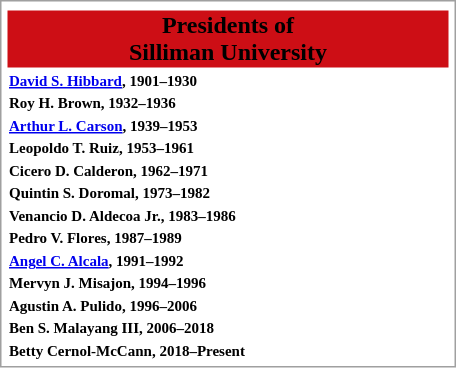<table style="float:right; margin:1em 1em 1em 1em; width:19em; border: 1px solid #a0a0a0; padding: 2px; bg-color=yellow; text-align:right;" width:"250px;">
<tr style="text-align:center;">
</tr>
<tr bgcolor="cd0e15" align="center">
<td><span><strong>Presidents of<br> Silliman University</strong></span></td>
</tr>
<tr style="text-align:left; font-size:x-small;">
<td><strong><a href='#'>David S. Hibbard</a>, 1901–1930</strong></td>
</tr>
<tr style="text-align:left; font-size:x-small;">
<td><strong>Roy H. Brown, 1932–1936</strong></td>
</tr>
<tr style="text-align:left; font-size:x-small;">
<td><strong><a href='#'>Arthur L. Carson</a>, 1939–1953</strong></td>
</tr>
<tr style="text-align:left; font-size:x-small;">
<td><strong>Leopoldo T. Ruiz, 1953–1961</strong></td>
</tr>
<tr style="text-align:left; font-size:x-small;">
<td><strong>Cicero D. Calderon, 1962–1971</strong></td>
</tr>
<tr style="text-align:left; font-size:x-small;">
<td><strong>Quintin S. Doromal, 1973–1982</strong></td>
</tr>
<tr style="text-align:left; font-size:x-small;">
<td><strong>Venancio D. Aldecoa Jr., 1983–1986</strong></td>
</tr>
<tr style="text-align:left; font-size:x-small;">
<td><strong>Pedro V. Flores, 1987–1989</strong></td>
</tr>
<tr style="text-align:left; font-size:x-small;">
<td><strong><a href='#'>Angel C. Alcala</a>, 1991–1992</strong></td>
</tr>
<tr style="text-align:left; font-size:x-small;">
<td><strong>Mervyn J. Misajon, 1994–1996</strong></td>
</tr>
<tr style="text-align:left; font-size:x-small;">
<td><strong>Agustin A. Pulido, 1996–2006</strong></td>
</tr>
<tr style="text-align:left; font-size:x-small;">
<td><strong>Ben S. Malayang III, 2006–2018</strong></td>
</tr>
<tr style="text-align:left; font-size:x-small;">
<td><strong>Betty Cernol-McCann, 2018–Present</strong></td>
</tr>
</table>
